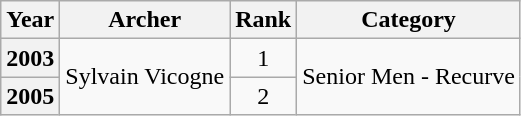<table class="wikitable" style="text-align:center;">
<tr>
<th scope="col">Year</th>
<th scope="col">Archer</th>
<th scope="col">Rank</th>
<th scope="col">Category</th>
</tr>
<tr>
<th scope="row">2003</th>
<td rowspan="2">Sylvain Vicogne</td>
<td> 1</td>
<td rowspan="2">Senior Men - Recurve</td>
</tr>
<tr>
<th scope="row">2005</th>
<td> 2</td>
</tr>
</table>
